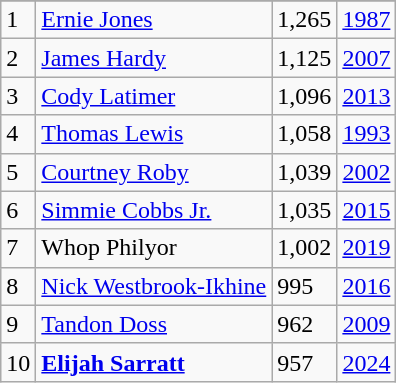<table class="wikitable">
<tr>
</tr>
<tr>
<td>1</td>
<td><a href='#'>Ernie Jones</a></td>
<td>1,265</td>
<td><a href='#'>1987</a></td>
</tr>
<tr>
<td>2</td>
<td><a href='#'>James Hardy</a></td>
<td>1,125</td>
<td><a href='#'>2007</a></td>
</tr>
<tr>
<td>3</td>
<td><a href='#'>Cody Latimer</a></td>
<td>1,096</td>
<td><a href='#'>2013</a></td>
</tr>
<tr>
<td>4</td>
<td><a href='#'>Thomas Lewis</a></td>
<td>1,058</td>
<td><a href='#'>1993</a></td>
</tr>
<tr>
<td>5</td>
<td><a href='#'>Courtney Roby</a></td>
<td>1,039</td>
<td><a href='#'>2002</a></td>
</tr>
<tr>
<td>6</td>
<td><a href='#'>Simmie Cobbs Jr.</a></td>
<td>1,035</td>
<td><a href='#'>2015</a></td>
</tr>
<tr>
<td>7</td>
<td>Whop Philyor</td>
<td>1,002</td>
<td><a href='#'>2019</a></td>
</tr>
<tr>
<td>8</td>
<td><a href='#'>Nick Westbrook-Ikhine</a></td>
<td>995</td>
<td><a href='#'>2016</a></td>
</tr>
<tr>
<td>9</td>
<td><a href='#'>Tandon Doss</a></td>
<td>962</td>
<td><a href='#'>2009</a></td>
</tr>
<tr>
<td>10</td>
<td><strong><a href='#'>Elijah Sarratt</a></strong></td>
<td>957</td>
<td><a href='#'>2024</a></td>
</tr>
</table>
